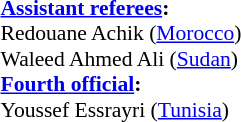<table width=50% style="font-size: 90%">
<tr>
<td><br><strong><a href='#'>Assistant referees</a>:</strong>
<br>Redouane Achik (<a href='#'>Morocco</a>)
<br>Waleed Ahmed Ali (<a href='#'>Sudan</a>)
<br><strong><a href='#'>Fourth official</a>:</strong>
<br>Youssef Essrayri (<a href='#'>Tunisia</a>)</td>
</tr>
</table>
